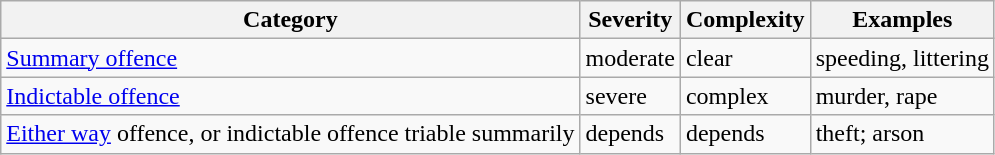<table class="wikitable">
<tr>
<th>Category</th>
<th>Severity</th>
<th>Complexity</th>
<th>Examples</th>
</tr>
<tr>
<td><a href='#'>Summary offence</a></td>
<td>moderate</td>
<td>clear</td>
<td>speeding, littering</td>
</tr>
<tr>
<td><a href='#'>Indictable offence</a></td>
<td>severe</td>
<td>complex</td>
<td>murder, rape</td>
</tr>
<tr>
<td><a href='#'>Either way</a> offence, or indictable offence triable summarily</td>
<td>depends</td>
<td>depends</td>
<td>theft; arson</td>
</tr>
</table>
